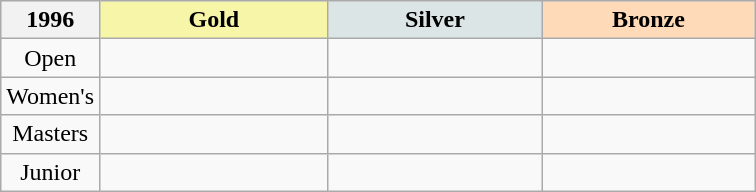<table class="wikitable sortable">
<tr bgcolor="#efefef" align="left">
<th Year>1996</th>
<th width=145 style="background-color: #F7F6A8;"> Gold</th>
<th width=135 style="background-color: #DCE5E5;"> Silver</th>
<th width=135 style="background-color: #FFDAB9;"> Bronze</th>
</tr>
<tr>
<td align="center">Open</td>
<td></td>
<td></td>
<td></td>
</tr>
<tr>
<td align="center">Women's</td>
<td></td>
<td></td>
<td></td>
</tr>
<tr>
<td align="center">Masters</td>
<td></td>
<td></td>
<td></td>
</tr>
<tr>
<td align="center">Junior</td>
<td></td>
<td></td>
<td></td>
</tr>
</table>
